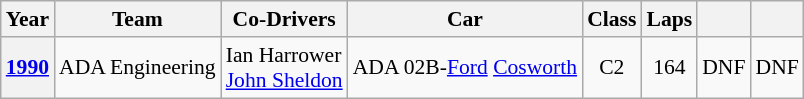<table class="wikitable" style="text-align:center; font-size:90%">
<tr>
<th>Year</th>
<th>Team</th>
<th>Co-Drivers</th>
<th>Car</th>
<th>Class</th>
<th>Laps</th>
<th></th>
<th></th>
</tr>
<tr>
<th><a href='#'>1990</a></th>
<td align="left"> ADA Engineering</td>
<td align="left"> Ian Harrower<br> <a href='#'>John Sheldon</a></td>
<td align="left">ADA 02B-<a href='#'>Ford</a> <a href='#'>Cosworth</a></td>
<td>C2</td>
<td>164</td>
<td>DNF</td>
<td>DNF</td>
</tr>
</table>
